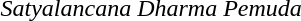<table>
<tr>
<td></td>
<td><em>Satyalancana Dharma Pemuda</em></td>
</tr>
</table>
